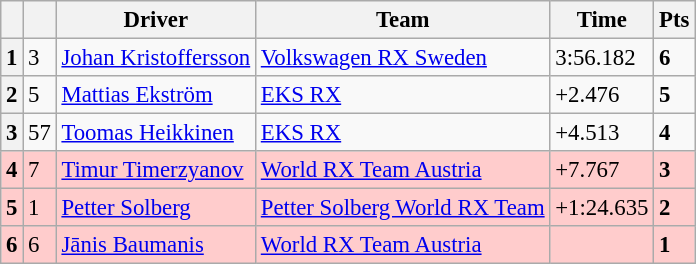<table class=wikitable style="font-size:95%">
<tr>
<th></th>
<th></th>
<th>Driver</th>
<th>Team</th>
<th>Time</th>
<th>Pts</th>
</tr>
<tr>
<th>1</th>
<td>3</td>
<td> <a href='#'>Johan Kristoffersson</a></td>
<td><a href='#'>Volkswagen RX Sweden</a></td>
<td>3:56.182</td>
<td><strong>6</strong></td>
</tr>
<tr>
<th>2</th>
<td>5</td>
<td> <a href='#'>Mattias Ekström</a></td>
<td><a href='#'>EKS RX</a></td>
<td>+2.476</td>
<td><strong>5</strong></td>
</tr>
<tr>
<th>3</th>
<td>57</td>
<td> <a href='#'>Toomas Heikkinen</a></td>
<td><a href='#'>EKS RX</a></td>
<td>+4.513</td>
<td><strong>4</strong></td>
</tr>
<tr>
<th style="background:#ffcccc;">4</th>
<td style="background:#ffcccc;">7</td>
<td style="background:#ffcccc;"> <a href='#'>Timur Timerzyanov</a></td>
<td style="background:#ffcccc;"><a href='#'>World RX Team Austria</a></td>
<td style="background:#ffcccc;">+7.767</td>
<td style="background:#ffcccc;"><strong>3</strong></td>
</tr>
<tr>
<th style="background:#ffcccc;">5</th>
<td style="background:#ffcccc;">1</td>
<td style="background:#ffcccc;"> <a href='#'>Petter Solberg</a></td>
<td style="background:#ffcccc;"><a href='#'>Petter Solberg World RX Team</a></td>
<td style="background:#ffcccc;">+1:24.635</td>
<td style="background:#ffcccc;"><strong>2</strong></td>
</tr>
<tr>
<th style="background:#ffcccc;">6</th>
<td style="background:#ffcccc;">6</td>
<td style="background:#ffcccc;"> <a href='#'>Jānis Baumanis</a></td>
<td style="background:#ffcccc;"><a href='#'>World RX Team Austria</a></td>
<td style="background:#ffcccc;"></td>
<td style="background:#ffcccc;"><strong>1</strong></td>
</tr>
</table>
